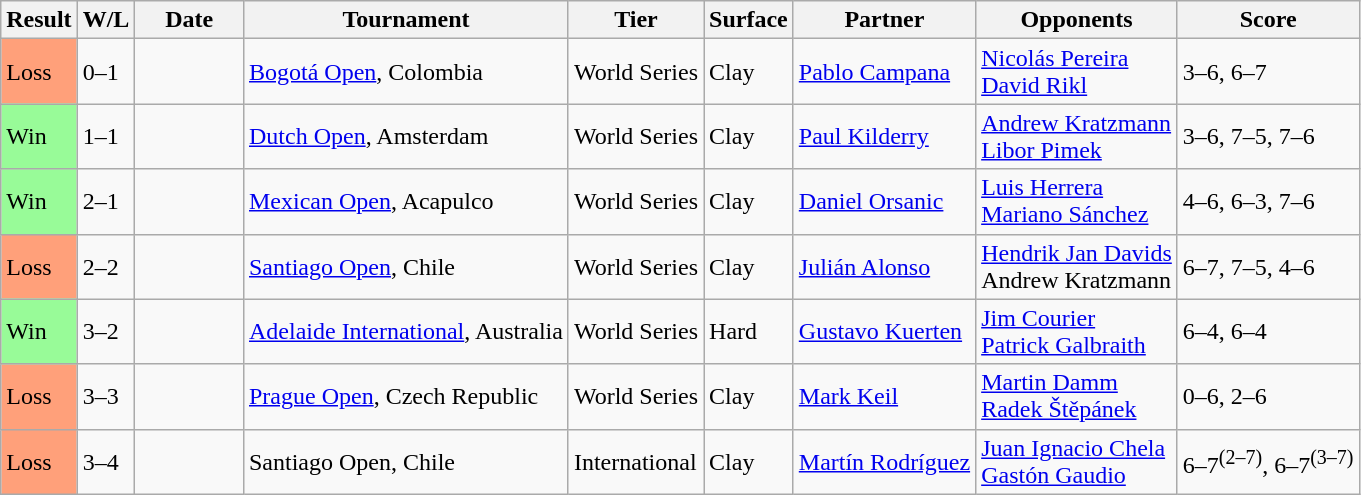<table class="sortable wikitable">
<tr>
<th style="width:40px">Result</th>
<th style="width:30px" class="unsortable">W/L</th>
<th style="width:65px">Date</th>
<th>Tournament</th>
<th>Tier</th>
<th>Surface</th>
<th>Partner</th>
<th>Opponents</th>
<th class="unsortable">Score</th>
</tr>
<tr>
<td style="background:#ffa07a;">Loss</td>
<td>0–1</td>
<td><a href='#'></a></td>
<td><a href='#'>Bogotá Open</a>, Colombia</td>
<td>World Series</td>
<td>Clay</td>
<td> <a href='#'>Pablo Campana</a></td>
<td> <a href='#'>Nicolás Pereira</a><br> <a href='#'>David Rikl</a></td>
<td>3–6, 6–7</td>
</tr>
<tr>
<td style="background:#98fb98;">Win</td>
<td>1–1</td>
<td><a href='#'></a></td>
<td><a href='#'>Dutch Open</a>, Amsterdam</td>
<td>World Series</td>
<td>Clay</td>
<td> <a href='#'>Paul Kilderry</a></td>
<td> <a href='#'>Andrew Kratzmann</a><br> <a href='#'>Libor Pimek</a></td>
<td>3–6, 7–5, 7–6</td>
</tr>
<tr>
<td style="background:#98fb98;">Win</td>
<td>2–1</td>
<td><a href='#'></a></td>
<td><a href='#'>Mexican Open</a>, Acapulco</td>
<td>World Series</td>
<td>Clay</td>
<td> <a href='#'>Daniel Orsanic</a></td>
<td> <a href='#'>Luis Herrera</a><br> <a href='#'>Mariano Sánchez</a></td>
<td>4–6, 6–3, 7–6</td>
</tr>
<tr>
<td style="background:#ffa07a;">Loss</td>
<td>2–2</td>
<td><a href='#'></a></td>
<td><a href='#'>Santiago Open</a>, Chile</td>
<td>World Series</td>
<td>Clay</td>
<td> <a href='#'>Julián Alonso</a></td>
<td> <a href='#'>Hendrik Jan Davids</a><br> Andrew Kratzmann</td>
<td>6–7, 7–5, 4–6</td>
</tr>
<tr>
<td style="background:#98fb98;">Win</td>
<td>3–2</td>
<td><a href='#'></a></td>
<td><a href='#'>Adelaide International</a>, Australia</td>
<td>World Series</td>
<td>Hard</td>
<td> <a href='#'>Gustavo Kuerten</a></td>
<td> <a href='#'>Jim Courier</a><br> <a href='#'>Patrick Galbraith</a></td>
<td>6–4, 6–4</td>
</tr>
<tr>
<td style="background:#ffa07a;">Loss</td>
<td>3–3</td>
<td><a href='#'></a></td>
<td><a href='#'>Prague Open</a>, Czech Republic</td>
<td>World Series</td>
<td>Clay</td>
<td> <a href='#'>Mark Keil</a></td>
<td> <a href='#'>Martin Damm</a><br> <a href='#'>Radek Štěpánek</a></td>
<td>0–6, 2–6</td>
</tr>
<tr>
<td style="background:#ffa07a;">Loss</td>
<td>3–4</td>
<td><a href='#'></a></td>
<td>Santiago Open, Chile</td>
<td>International</td>
<td>Clay</td>
<td> <a href='#'>Martín Rodríguez</a></td>
<td> <a href='#'>Juan Ignacio Chela</a><br> <a href='#'>Gastón Gaudio</a></td>
<td>6–7<sup>(2–7)</sup>, 6–7<sup>(3–7)</sup></td>
</tr>
</table>
